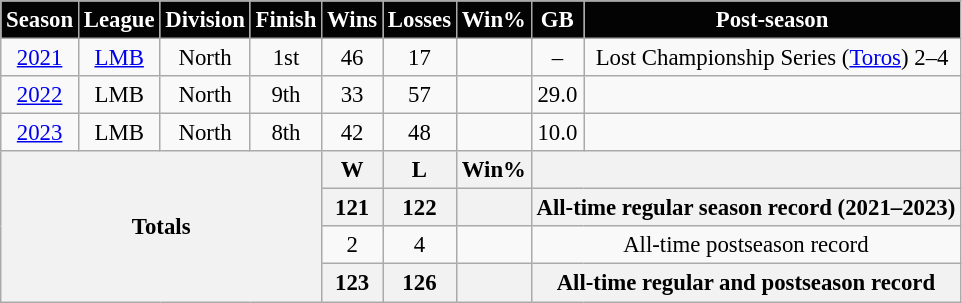<table class="wikitable plainrowheaders" style="text-align:center; font-size:95%">
<tr>
<th style="background-color: #030303; color: #FFFFFF;">Season</th>
<th style="background-color: #030303; color: #FFFFFF;">League</th>
<th style="background-color: #030303; color: #FFFFFF;">Division</th>
<th style="background-color: #030303; color: #FFFFFF;">Finish</th>
<th style="background-color: #030303; color: #FFFFFF;">Wins</th>
<th style="background-color: #030303; color: #FFFFFF;">Losses</th>
<th style="background-color: #030303; color: #FFFFFF;">Win%</th>
<th style="background-color: #030303; color: #FFFFFF;">GB</th>
<th style="background-color: #030303; color: #FFFFFF;">Post-season</th>
</tr>
<tr>
<td><a href='#'>2021</a></td>
<td><a href='#'>LMB</a></td>
<td>North</td>
<td>1st</td>
<td>46</td>
<td>17</td>
<td></td>
<td>–</td>
<td>Lost Championship Series (<a href='#'>Toros</a>) 2–4</td>
</tr>
<tr>
<td><a href='#'>2022</a></td>
<td>LMB</td>
<td>North</td>
<td>9th</td>
<td>33</td>
<td>57</td>
<td></td>
<td>29.0</td>
<td></td>
</tr>
<tr>
<td><a href='#'>2023</a></td>
<td>LMB</td>
<td>North</td>
<td>8th</td>
<td>42</td>
<td>48</td>
<td></td>
<td>10.0</td>
<td></td>
</tr>
<tr>
<th colspan=4 rowspan=4>Totals</th>
<th>W</th>
<th>L</th>
<th>Win%</th>
<th colspan=2></th>
</tr>
<tr>
<th>121</th>
<th>122</th>
<th></th>
<th colspan=2>All-time regular season record (2021–2023)</th>
</tr>
<tr>
<td>2</td>
<td>4</td>
<td></td>
<td colspan=4>All-time postseason record</td>
</tr>
<tr>
<th>123</th>
<th>126</th>
<th></th>
<th colspan=4>All-time regular and postseason record</th>
</tr>
</table>
